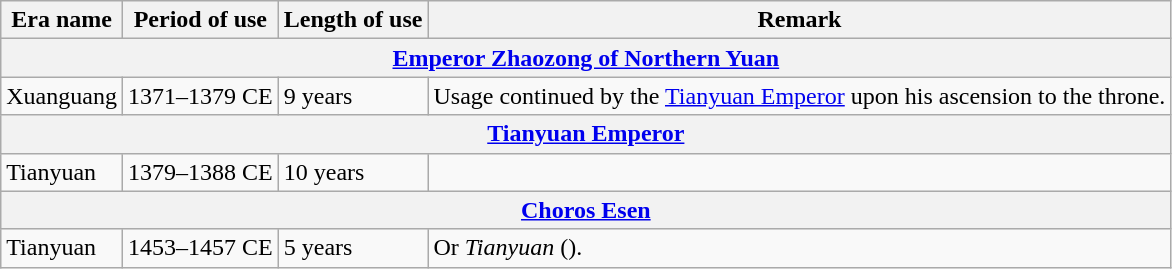<table class="wikitable">
<tr>
<th>Era name</th>
<th>Period of use</th>
<th>Length of use</th>
<th>Remark</th>
</tr>
<tr>
<th colspan="4"><a href='#'>Emperor Zhaozong of Northern Yuan</a><br></th>
</tr>
<tr>
<td>Xuanguang<br></td>
<td>1371–1379 CE</td>
<td>9 years</td>
<td>Usage continued by the <a href='#'>Tianyuan Emperor</a> upon his ascension to the throne. </td>
</tr>
<tr>
<th colspan="4"><a href='#'>Tianyuan Emperor</a><br></th>
</tr>
<tr>
<td>Tianyuan<br></td>
<td>1379–1388 CE</td>
<td>10 years</td>
<td></td>
</tr>
<tr>
<th colspan="4"><a href='#'>Choros Esen</a><br></th>
</tr>
<tr>
<td>Tianyuan<br></td>
<td>1453–1457 CE</td>
<td>5 years</td>
<td>Or <em>Tianyuan</em> ().</td>
</tr>
</table>
